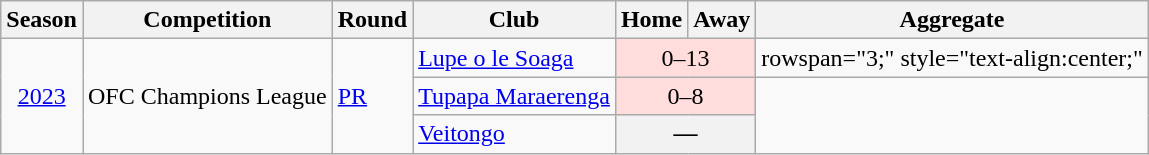<table class="wikitable">
<tr>
<th>Season</th>
<th>Competition</th>
<th>Round</th>
<th>Club</th>
<th>Home</th>
<th>Away</th>
<th>Aggregate</th>
</tr>
<tr>
<td rowspan="3;" style="text-align:center;"><a href='#'>2023</a></td>
<td rowspan="3">OFC Champions League</td>
<td rowspan="3"><a href='#'>PR</a></td>
<td> <a href='#'>Lupe o le Soaga</a></td>
<td colspan="2;" style="text-align:center; background:#fdd;">0–13</td>
<td>rowspan="3;" style="text-align:center;" </td>
</tr>
<tr>
<td> <a href='#'>Tupapa Maraerenga</a></td>
<td colspan="2;" style="text-align:center; background:#fdd;">0–8</td>
</tr>
<tr>
<td> <a href='#'>Veitongo</a></td>
<th colspan="2;" style="text-align:center;">—</th>
</tr>
</table>
